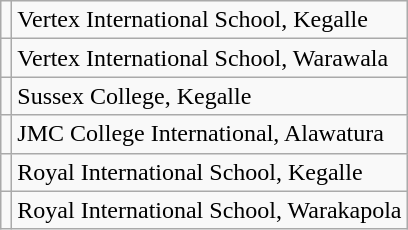<table class="wikitable">
<tr>
<td></td>
<td>Vertex International School, Kegalle</td>
</tr>
<tr>
<td></td>
<td>Vertex International School, Warawala</td>
</tr>
<tr>
<td></td>
<td>Sussex College, Kegalle</td>
</tr>
<tr>
<td></td>
<td>JMC College International, Alawatura</td>
</tr>
<tr>
<td></td>
<td>Royal International School, Kegalle</td>
</tr>
<tr>
<td></td>
<td>Royal International School, Warakapola</td>
</tr>
</table>
